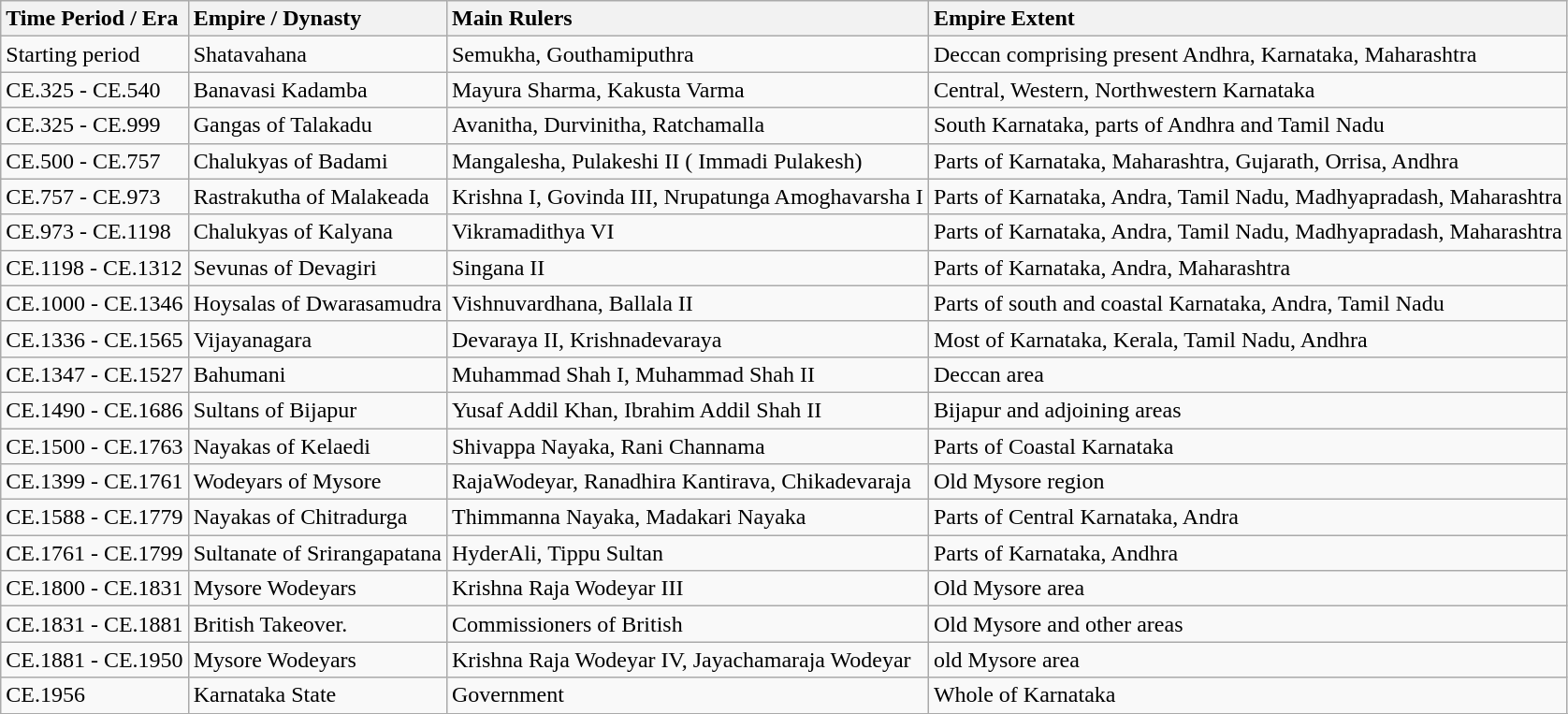<table class="wikitable">
<tr>
<th style="text-align: left;">Time Period / Era</th>
<th style="text-align: left;">Empire / Dynasty</th>
<th style="text-align: left;">Main Rulers</th>
<th style="text-align: left;">Empire Extent</th>
</tr>
<tr>
<td>Starting period</td>
<td>Shatavahana</td>
<td>Semukha, Gouthamiputhra</td>
<td>Deccan comprising present Andhra, Karnataka, Maharashtra</td>
</tr>
<tr>
<td>CE.325 - CE.540</td>
<td>Banavasi Kadamba</td>
<td>Mayura Sharma, Kakusta Varma</td>
<td>Central, Western, Northwestern Karnataka</td>
</tr>
<tr>
<td>CE.325 - CE.999</td>
<td>Gangas of Talakadu</td>
<td>Avanitha, Durvinitha, Ratchamalla</td>
<td>South Karnataka, parts of Andhra and Tamil Nadu</td>
</tr>
<tr>
<td>CE.500 - CE.757</td>
<td>Chalukyas of Badami</td>
<td>Mangalesha, Pulakeshi II ( Immadi Pulakesh)</td>
<td>Parts of Karnataka, Maharashtra, Gujarath, Orrisa, Andhra</td>
</tr>
<tr>
<td>CE.757 - CE.973</td>
<td>Rastrakutha of Malakeada</td>
<td>Krishna I, Govinda III, Nrupatunga Amoghavarsha I</td>
<td>Parts of Karnataka, Andra, Tamil Nadu, Madhyapradash, Maharashtra</td>
</tr>
<tr>
<td>CE.973 - CE.1198</td>
<td>Chalukyas of Kalyana</td>
<td>Vikramadithya VI</td>
<td>Parts of Karnataka, Andra, Tamil Nadu, Madhyapradash, Maharashtra</td>
</tr>
<tr>
<td>CE.1198 - CE.1312</td>
<td>Sevunas of Devagiri</td>
<td>Singana II</td>
<td>Parts of Karnataka, Andra, Maharashtra</td>
</tr>
<tr>
<td>CE.1000 - CE.1346</td>
<td>Hoysalas of Dwarasamudra</td>
<td>Vishnuvardhana, Ballala II</td>
<td>Parts of south and coastal Karnataka, Andra, Tamil Nadu</td>
</tr>
<tr>
<td>CE.1336 - CE.1565</td>
<td>Vijayanagara</td>
<td>Devaraya II, Krishnadevaraya</td>
<td>Most of Karnataka, Kerala, Tamil Nadu, Andhra</td>
</tr>
<tr>
<td>CE.1347 - CE.1527</td>
<td>Bahumani</td>
<td>Muhammad Shah I, Muhammad Shah II</td>
<td>Deccan area</td>
</tr>
<tr>
<td>CE.1490 - CE.1686</td>
<td>Sultans of Bijapur</td>
<td>Yusaf Addil Khan, Ibrahim Addil Shah II</td>
<td>Bijapur and adjoining areas</td>
</tr>
<tr>
<td>CE.1500 - CE.1763</td>
<td>Nayakas of Kelaedi</td>
<td>Shivappa Nayaka, Rani Channama</td>
<td>Parts of Coastal Karnataka</td>
</tr>
<tr>
<td>CE.1399 - CE.1761</td>
<td>Wodeyars of Mysore</td>
<td>RajaWodeyar, Ranadhira Kantirava, Chikadevaraja</td>
<td>Old Mysore region</td>
</tr>
<tr>
<td>CE.1588 - CE.1779</td>
<td>Nayakas of Chitradurga</td>
<td>Thimmanna Nayaka, Madakari Nayaka</td>
<td>Parts of Central Karnataka, Andra</td>
</tr>
<tr>
<td>CE.1761 - CE.1799</td>
<td>Sultanate of Srirangapatana</td>
<td>HyderAli, Tippu Sultan</td>
<td>Parts of Karnataka, Andhra</td>
</tr>
<tr>
<td>CE.1800 - CE.1831</td>
<td>Mysore Wodeyars</td>
<td>Krishna Raja Wodeyar III</td>
<td>Old Mysore area</td>
</tr>
<tr>
<td>CE.1831 - CE.1881</td>
<td>British Takeover.</td>
<td>Commissioners of British</td>
<td>Old Mysore and other areas</td>
</tr>
<tr>
<td>CE.1881 - CE.1950</td>
<td>Mysore Wodeyars</td>
<td>Krishna Raja Wodeyar IV, Jayachamaraja Wodeyar</td>
<td>old Mysore area</td>
</tr>
<tr>
<td>CE.1956</td>
<td>Karnataka State</td>
<td>Government</td>
<td>Whole of Karnataka</td>
</tr>
<tr>
</tr>
</table>
